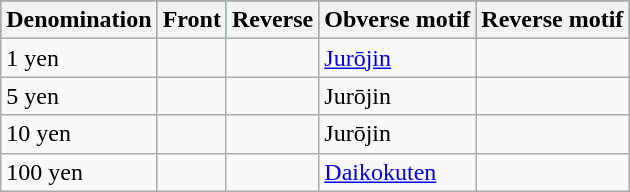<table class="wikitable">
<tr style="background:#2E8B57;">
<th>Denomination</th>
<th>Front</th>
<th>Reverse</th>
<th>Obverse motif</th>
<th>Reverse motif</th>
</tr>
<tr>
<td>1 yen<br></td>
<td></td>
<td></td>
<td><a href='#'>Jurōjin</a></td>
<td></td>
</tr>
<tr>
<td>5 yen<br></td>
<td></td>
<td></td>
<td>Jurōjin</td>
<td></td>
</tr>
<tr>
<td>10 yen<br></td>
<td></td>
<td></td>
<td>Jurōjin</td>
<td></td>
</tr>
<tr>
<td>100 yen<br></td>
<td></td>
<td></td>
<td><a href='#'>Daikokuten</a></td>
<td></td>
</tr>
</table>
